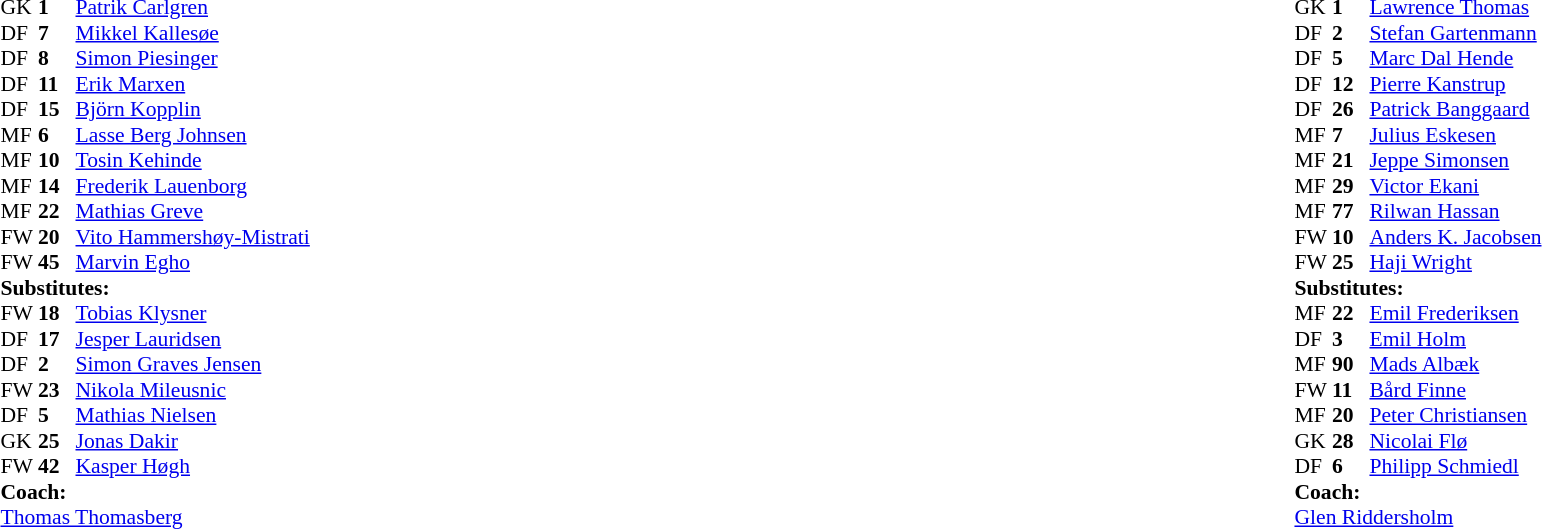<table width="100%">
<tr>
<td valign="top" width="40%"><br><table style="font-size: 90%" cellspacing="0" cellpadding="0">
<tr>
<td colspan="4"></td>
</tr>
<tr>
<th width=25></th>
<th width=25></th>
</tr>
<tr>
<td>GK</td>
<td><strong>1</strong></td>
<td> <a href='#'>Patrik Carlgren</a></td>
</tr>
<tr>
<td>DF</td>
<td><strong>7</strong></td>
<td> <a href='#'>Mikkel Kallesøe</a></td>
<td> </td>
</tr>
<tr>
<td>DF</td>
<td><strong>8</strong></td>
<td> <a href='#'>Simon Piesinger</a></td>
<td></td>
</tr>
<tr>
<td>DF</td>
<td><strong>11</strong></td>
<td> <a href='#'>Erik Marxen</a></td>
<td></td>
</tr>
<tr>
<td>DF</td>
<td><strong>15</strong></td>
<td> <a href='#'>Björn Kopplin</a></td>
</tr>
<tr>
<td>MF</td>
<td><strong>6</strong></td>
<td> <a href='#'>Lasse Berg Johnsen</a></td>
<td></td>
</tr>
<tr>
<td>MF</td>
<td><strong>10</strong></td>
<td> <a href='#'>Tosin Kehinde</a></td>
<td></td>
</tr>
<tr>
<td>MF</td>
<td><strong>14</strong></td>
<td> <a href='#'>Frederik Lauenborg</a></td>
</tr>
<tr>
<td>MF</td>
<td><strong>22</strong></td>
<td> <a href='#'>Mathias Greve</a></td>
<td> </td>
</tr>
<tr>
<td>FW</td>
<td><strong>20</strong></td>
<td> <a href='#'>Vito Hammershøy-Mistrati</a></td>
<td></td>
</tr>
<tr>
<td>FW</td>
<td><strong>45</strong></td>
<td> <a href='#'>Marvin Egho</a></td>
</tr>
<tr>
<td colspan=3><strong> Substitutes:</strong></td>
</tr>
<tr>
<td>FW</td>
<td><strong>18</strong></td>
<td> <a href='#'>Tobias Klysner</a></td>
<td></td>
</tr>
<tr>
<td>DF</td>
<td><strong>17</strong></td>
<td> <a href='#'>Jesper Lauridsen</a></td>
<td></td>
</tr>
<tr>
<td>DF</td>
<td><strong>2</strong></td>
<td> <a href='#'>Simon Graves Jensen</a></td>
<td></td>
</tr>
<tr>
<td>FW</td>
<td><strong>23</strong></td>
<td> <a href='#'>Nikola Mileusnic</a></td>
<td></td>
</tr>
<tr>
<td>DF</td>
<td><strong>5</strong></td>
<td> <a href='#'>Mathias Nielsen</a></td>
<td></td>
</tr>
<tr>
<td>GK</td>
<td><strong>25</strong></td>
<td> <a href='#'>Jonas Dakir</a></td>
</tr>
<tr>
<td>FW</td>
<td><strong>42</strong></td>
<td> <a href='#'>Kasper Høgh</a></td>
</tr>
<tr>
<td colspan=3><strong>Coach:</strong></td>
</tr>
<tr>
<td colspan=4> <a href='#'>Thomas Thomasberg</a></td>
</tr>
</table>
</td>
<td valign="top"></td>
<td valign="top" width="50%"><br><table cellspacing="0" cellpadding="0" style="font-size:90%; margin:auto">
<tr>
<th width="25"></th>
<th width="25"></th>
</tr>
<tr>
<td>GK</td>
<td><strong>1</strong></td>
<td> <a href='#'>Lawrence Thomas</a></td>
</tr>
<tr>
<td>DF</td>
<td><strong>2</strong></td>
<td> <a href='#'>Stefan Gartenmann</a></td>
</tr>
<tr>
<td>DF</td>
<td><strong>5</strong></td>
<td> <a href='#'>Marc Dal Hende</a></td>
<td></td>
</tr>
<tr>
<td>DF</td>
<td><strong>12</strong></td>
<td> <a href='#'>Pierre Kanstrup</a></td>
</tr>
<tr>
<td>DF</td>
<td><strong>26</strong></td>
<td> <a href='#'>Patrick Banggaard</a></td>
<td></td>
</tr>
<tr>
<td>MF</td>
<td><strong>7</strong></td>
<td> <a href='#'>Julius Eskesen</a></td>
<td> </td>
</tr>
<tr>
<td>MF</td>
<td><strong>21</strong></td>
<td> <a href='#'>Jeppe Simonsen</a></td>
</tr>
<tr>
<td>MF</td>
<td><strong>29</strong></td>
<td> <a href='#'>Victor Ekani</a></td>
<td></td>
</tr>
<tr>
<td>MF</td>
<td><strong>77</strong></td>
<td> <a href='#'>Rilwan Hassan</a></td>
<td></td>
</tr>
<tr>
<td>FW</td>
<td><strong>10</strong></td>
<td> <a href='#'>Anders K. Jacobsen</a></td>
</tr>
<tr>
<td>FW</td>
<td><strong>25</strong></td>
<td> <a href='#'>Haji Wright</a></td>
<td></td>
</tr>
<tr>
<td colspan=3><strong>Substitutes:</strong></td>
</tr>
<tr>
<td>MF</td>
<td><strong>22</strong></td>
<td> <a href='#'>Emil Frederiksen</a></td>
<td></td>
</tr>
<tr>
<td>DF</td>
<td><strong>3</strong></td>
<td> <a href='#'>Emil Holm</a></td>
<td></td>
</tr>
<tr>
<td>MF</td>
<td><strong>90</strong></td>
<td> <a href='#'>Mads Albæk</a></td>
<td> </td>
</tr>
<tr>
<td>FW</td>
<td><strong>11</strong></td>
<td> <a href='#'>Bård Finne</a></td>
<td></td>
</tr>
<tr>
<td>MF</td>
<td><strong>20</strong></td>
<td> <a href='#'>Peter Christiansen</a></td>
<td></td>
</tr>
<tr>
<td>GK</td>
<td><strong>28</strong></td>
<td> <a href='#'>Nicolai Flø</a></td>
</tr>
<tr>
<td>DF</td>
<td><strong>6</strong></td>
<td> <a href='#'>Philipp Schmiedl</a></td>
</tr>
<tr>
<td colspan=3><strong>Coach:</strong></td>
</tr>
<tr>
<td colspan=4> <a href='#'>Glen Riddersholm</a></td>
</tr>
</table>
</td>
</tr>
</table>
